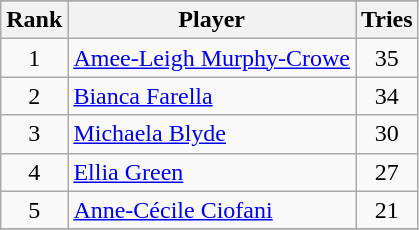<table class="wikitable"  style="text-align:center;">
<tr>
</tr>
<tr>
<th>Rank</th>
<th>Player</th>
<th>Tries</th>
</tr>
<tr>
<td>1</td>
<td align=left> <a href='#'>Amee-Leigh Murphy-Crowe</a></td>
<td>35</td>
</tr>
<tr>
<td>2</td>
<td align=left> <a href='#'>Bianca Farella</a></td>
<td>34</td>
</tr>
<tr>
<td>3</td>
<td align=left> <a href='#'>Michaela Blyde</a></td>
<td>30</td>
</tr>
<tr>
<td>4</td>
<td align=left> <a href='#'>Ellia Green</a></td>
<td>27</td>
</tr>
<tr>
<td>5</td>
<td align=left> <a href='#'>Anne-Cécile Ciofani</a></td>
<td>21</td>
</tr>
<tr>
</tr>
</table>
